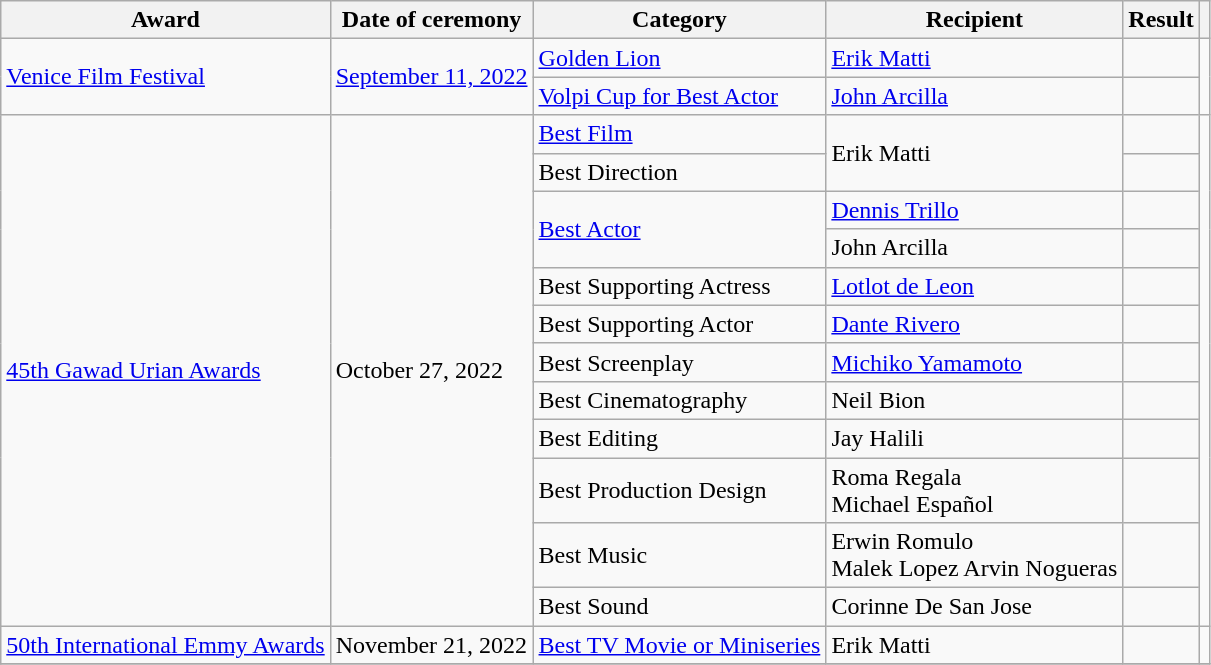<table class="wikitable">
<tr>
<th>Award</th>
<th>Date of ceremony</th>
<th>Category</th>
<th>Recipient</th>
<th>Result</th>
<th></th>
</tr>
<tr>
<td rowspan="2"><a href='#'>Venice Film Festival</a></td>
<td rowspan="2"><a href='#'>September 11, 2022</a></td>
<td><a href='#'>Golden Lion</a></td>
<td><a href='#'>Erik Matti</a></td>
<td></td>
<td rowspan="2"></td>
</tr>
<tr>
<td><a href='#'>Volpi Cup for Best Actor</a></td>
<td><a href='#'>John Arcilla</a></td>
<td></td>
</tr>
<tr>
<td rowspan="12"><a href='#'>45th Gawad Urian Awards</a></td>
<td rowspan="12">October 27, 2022</td>
<td><a href='#'>Best Film</a></td>
<td rowspan="2">Erik Matti</td>
<td></td>
<td rowspan="12"></td>
</tr>
<tr>
<td>Best Direction</td>
<td></td>
</tr>
<tr>
<td rowspan="2"><a href='#'>Best Actor</a></td>
<td><a href='#'>Dennis Trillo</a></td>
<td></td>
</tr>
<tr>
<td>John Arcilla</td>
<td></td>
</tr>
<tr>
<td>Best Supporting Actress</td>
<td><a href='#'>Lotlot de Leon</a></td>
<td></td>
</tr>
<tr>
<td>Best Supporting Actor</td>
<td><a href='#'>Dante Rivero</a></td>
<td></td>
</tr>
<tr>
<td>Best Screenplay</td>
<td><a href='#'>Michiko Yamamoto</a></td>
<td></td>
</tr>
<tr>
<td>Best Cinematography</td>
<td>Neil Bion</td>
<td></td>
</tr>
<tr>
<td>Best Editing</td>
<td>Jay Halili</td>
<td></td>
</tr>
<tr>
<td>Best Production Design</td>
<td>Roma Regala<br>Michael Español</td>
<td></td>
</tr>
<tr>
<td>Best Music</td>
<td>Erwin Romulo<br>Malek Lopez
Arvin Nogueras</td>
<td></td>
</tr>
<tr>
<td>Best Sound</td>
<td>Corinne De San Jose</td>
<td></td>
</tr>
<tr>
<td><a href='#'>50th International Emmy Awards</a></td>
<td>November 21, 2022</td>
<td><a href='#'>Best TV Movie or Miniseries</a></td>
<td>Erik Matti</td>
<td></td>
<td></td>
</tr>
<tr>
</tr>
</table>
